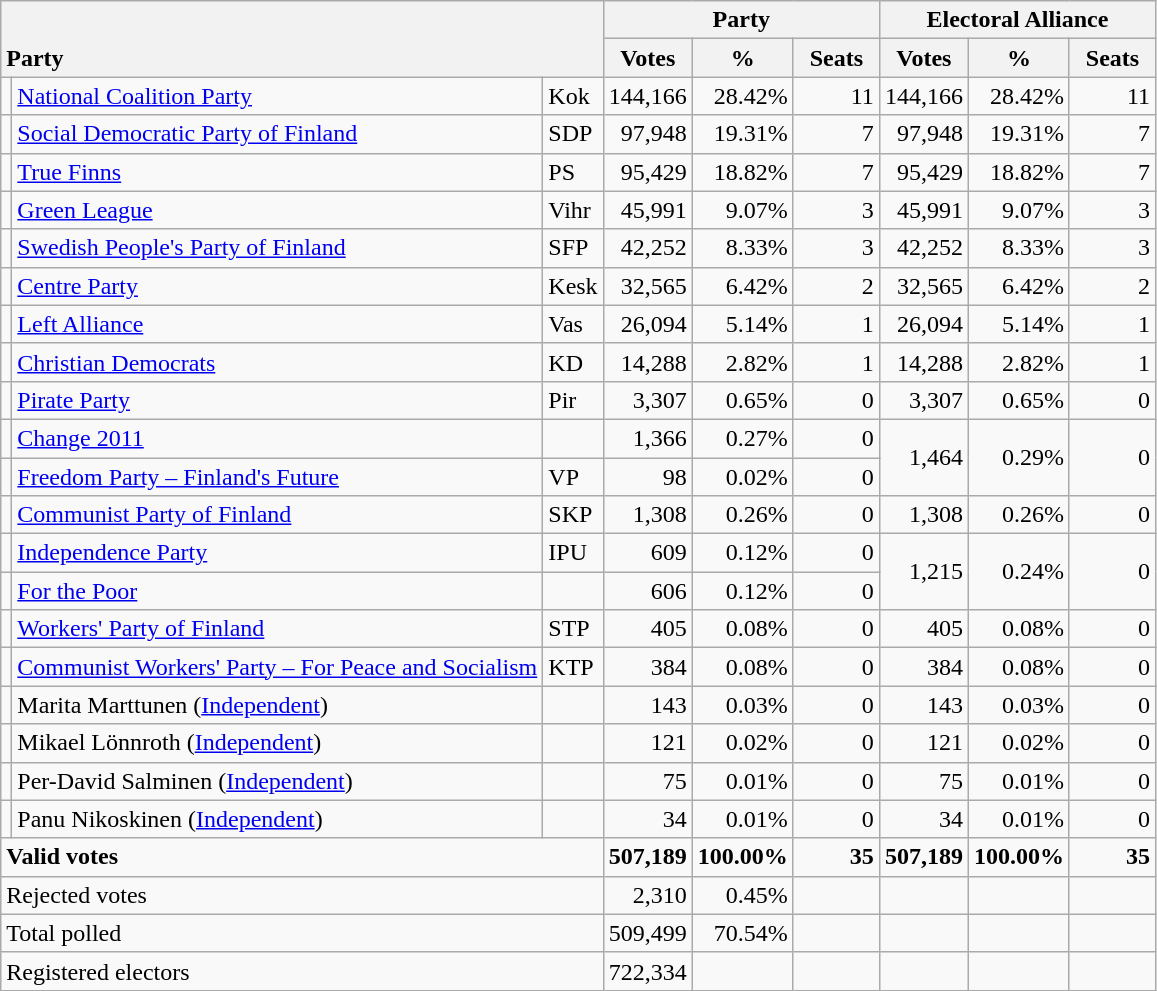<table class="wikitable" border="1" style="text-align:right;">
<tr>
<th style="text-align:left;" valign=bottom rowspan=2 colspan=3>Party</th>
<th colspan=3>Party</th>
<th colspan=3>Electoral Alliance</th>
</tr>
<tr>
<th align=center valign=bottom width="50">Votes</th>
<th align=center valign=bottom width="50">%</th>
<th align=center valign=bottom width="50">Seats</th>
<th align=center valign=bottom width="50">Votes</th>
<th align=center valign=bottom width="50">%</th>
<th align=center valign=bottom width="50">Seats</th>
</tr>
<tr>
<td></td>
<td align=left><a href='#'>National Coalition Party</a></td>
<td align=left>Kok</td>
<td>144,166</td>
<td>28.42%</td>
<td>11</td>
<td>144,166</td>
<td>28.42%</td>
<td>11</td>
</tr>
<tr>
<td></td>
<td align=left style="white-space: nowrap;"><a href='#'>Social Democratic Party of Finland</a></td>
<td align=left>SDP</td>
<td>97,948</td>
<td>19.31%</td>
<td>7</td>
<td>97,948</td>
<td>19.31%</td>
<td>7</td>
</tr>
<tr>
<td></td>
<td align=left><a href='#'>True Finns</a></td>
<td align=left>PS</td>
<td>95,429</td>
<td>18.82%</td>
<td>7</td>
<td>95,429</td>
<td>18.82%</td>
<td>7</td>
</tr>
<tr>
<td></td>
<td align=left><a href='#'>Green League</a></td>
<td align=left>Vihr</td>
<td>45,991</td>
<td>9.07%</td>
<td>3</td>
<td>45,991</td>
<td>9.07%</td>
<td>3</td>
</tr>
<tr>
<td></td>
<td align=left><a href='#'>Swedish People's Party of Finland</a></td>
<td align=left>SFP</td>
<td>42,252</td>
<td>8.33%</td>
<td>3</td>
<td>42,252</td>
<td>8.33%</td>
<td>3</td>
</tr>
<tr>
<td></td>
<td align=left><a href='#'>Centre Party</a></td>
<td align=left>Kesk</td>
<td>32,565</td>
<td>6.42%</td>
<td>2</td>
<td>32,565</td>
<td>6.42%</td>
<td>2</td>
</tr>
<tr>
<td></td>
<td align=left><a href='#'>Left Alliance</a></td>
<td align=left>Vas</td>
<td>26,094</td>
<td>5.14%</td>
<td>1</td>
<td>26,094</td>
<td>5.14%</td>
<td>1</td>
</tr>
<tr>
<td></td>
<td align=left><a href='#'>Christian Democrats</a></td>
<td align=left>KD</td>
<td>14,288</td>
<td>2.82%</td>
<td>1</td>
<td>14,288</td>
<td>2.82%</td>
<td>1</td>
</tr>
<tr>
<td></td>
<td align=left><a href='#'>Pirate Party</a></td>
<td align=left>Pir</td>
<td>3,307</td>
<td>0.65%</td>
<td>0</td>
<td>3,307</td>
<td>0.65%</td>
<td>0</td>
</tr>
<tr>
<td></td>
<td align=left><a href='#'>Change 2011</a></td>
<td align=left></td>
<td>1,366</td>
<td>0.27%</td>
<td>0</td>
<td rowspan=2>1,464</td>
<td rowspan=2>0.29%</td>
<td rowspan=2>0</td>
</tr>
<tr>
<td></td>
<td align=left><a href='#'>Freedom Party – Finland's Future</a></td>
<td align=left>VP</td>
<td>98</td>
<td>0.02%</td>
<td>0</td>
</tr>
<tr>
<td></td>
<td align=left><a href='#'>Communist Party of Finland</a></td>
<td align=left>SKP</td>
<td>1,308</td>
<td>0.26%</td>
<td>0</td>
<td>1,308</td>
<td>0.26%</td>
<td>0</td>
</tr>
<tr>
<td></td>
<td align=left><a href='#'>Independence Party</a></td>
<td align=left>IPU</td>
<td>609</td>
<td>0.12%</td>
<td>0</td>
<td rowspan=2>1,215</td>
<td rowspan=2>0.24%</td>
<td rowspan=2>0</td>
</tr>
<tr>
<td></td>
<td align=left><a href='#'>For the Poor</a></td>
<td align=left></td>
<td>606</td>
<td>0.12%</td>
<td>0</td>
</tr>
<tr>
<td></td>
<td align=left><a href='#'>Workers' Party of Finland</a></td>
<td align=left>STP</td>
<td>405</td>
<td>0.08%</td>
<td>0</td>
<td>405</td>
<td>0.08%</td>
<td>0</td>
</tr>
<tr>
<td></td>
<td align=left><a href='#'>Communist Workers' Party – For Peace and Socialism</a></td>
<td align=left>KTP</td>
<td>384</td>
<td>0.08%</td>
<td>0</td>
<td>384</td>
<td>0.08%</td>
<td>0</td>
</tr>
<tr>
<td></td>
<td align=left>Marita Marttunen (<a href='#'>Independent</a>)</td>
<td align=left></td>
<td>143</td>
<td>0.03%</td>
<td>0</td>
<td>143</td>
<td>0.03%</td>
<td>0</td>
</tr>
<tr>
<td></td>
<td align=left>Mikael Lönnroth (<a href='#'>Independent</a>)</td>
<td align=left></td>
<td>121</td>
<td>0.02%</td>
<td>0</td>
<td>121</td>
<td>0.02%</td>
<td>0</td>
</tr>
<tr>
<td></td>
<td align=left>Per-David Salminen (<a href='#'>Independent</a>)</td>
<td align=left></td>
<td>75</td>
<td>0.01%</td>
<td>0</td>
<td>75</td>
<td>0.01%</td>
<td>0</td>
</tr>
<tr>
<td></td>
<td align=left>Panu Nikoskinen (<a href='#'>Independent</a>)</td>
<td align=left></td>
<td>34</td>
<td>0.01%</td>
<td>0</td>
<td>34</td>
<td>0.01%</td>
<td>0</td>
</tr>
<tr style="font-weight:bold">
<td align=left colspan=3>Valid votes</td>
<td>507,189</td>
<td>100.00%</td>
<td>35</td>
<td>507,189</td>
<td>100.00%</td>
<td>35</td>
</tr>
<tr>
<td align=left colspan=3>Rejected votes</td>
<td>2,310</td>
<td>0.45%</td>
<td></td>
<td></td>
<td></td>
<td></td>
</tr>
<tr>
<td align=left colspan=3>Total polled</td>
<td>509,499</td>
<td>70.54%</td>
<td></td>
<td></td>
<td></td>
<td></td>
</tr>
<tr>
<td align=left colspan=3>Registered electors</td>
<td>722,334</td>
<td></td>
<td></td>
<td></td>
<td></td>
<td></td>
</tr>
</table>
